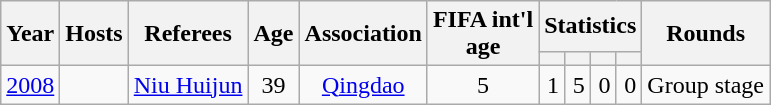<table class="wikitable">
<tr>
<th rowspan=2>Year</th>
<th rowspan=2>Hosts</th>
<th rowspan=2>Referees</th>
<th rowspan=2>Age</th>
<th rowspan=2>Association</th>
<th rowspan=2>FIFA int'l<br>age</th>
<th colspan=4>Statistics</th>
<th rowspan=2>Rounds</th>
</tr>
<tr>
<th></th>
<th></th>
<th></th>
<th></th>
</tr>
<tr>
<td align=center><a href='#'>2008</a></td>
<td></td>
<td><a href='#'>Niu Huijun</a></td>
<td align=center>39</td>
<td align=center><a href='#'>Qingdao</a></td>
<td align=center>5</td>
<td align=right>1</td>
<td align=right>5</td>
<td align=right>0</td>
<td align=right>0</td>
<td>Group stage</td>
</tr>
</table>
